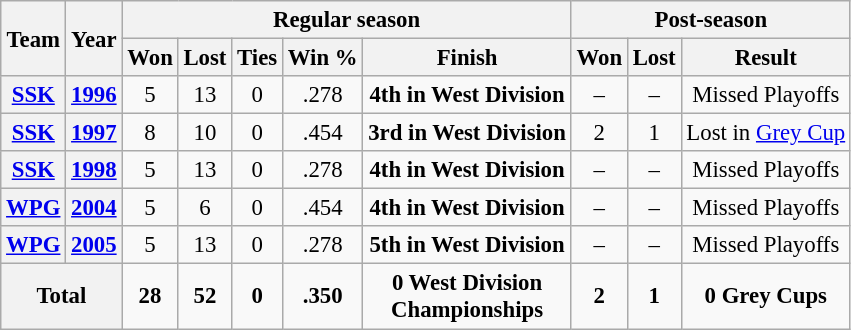<table class="wikitable" style="font-size: 95%; text-align:center;">
<tr>
<th rowspan="2">Team</th>
<th rowspan="2">Year</th>
<th colspan="5">Regular season</th>
<th colspan="4">Post-season</th>
</tr>
<tr>
<th>Won</th>
<th>Lost</th>
<th>Ties</th>
<th>Win %</th>
<th>Finish</th>
<th>Won</th>
<th>Lost</th>
<th>Result</th>
</tr>
<tr>
<th><a href='#'>SSK</a></th>
<th><a href='#'>1996</a></th>
<td>5</td>
<td>13</td>
<td>0</td>
<td>.278</td>
<td><strong>4th in West Division</strong></td>
<td>–</td>
<td>–</td>
<td>Missed Playoffs</td>
</tr>
<tr>
<th><a href='#'>SSK</a></th>
<th><a href='#'>1997</a></th>
<td>8</td>
<td>10</td>
<td>0</td>
<td>.454</td>
<td><strong>3rd in West Division</strong></td>
<td>2</td>
<td>1</td>
<td>Lost in <a href='#'>Grey Cup</a></td>
</tr>
<tr>
<th><a href='#'>SSK</a></th>
<th><a href='#'>1998</a></th>
<td>5</td>
<td>13</td>
<td>0</td>
<td>.278</td>
<td><strong>4th in West Division</strong></td>
<td>–</td>
<td>–</td>
<td>Missed Playoffs</td>
</tr>
<tr>
<th><a href='#'>WPG</a></th>
<th><a href='#'>2004</a></th>
<td>5</td>
<td>6</td>
<td>0</td>
<td>.454</td>
<td><strong>4th in West Division</strong></td>
<td>–</td>
<td>–</td>
<td>Missed Playoffs</td>
</tr>
<tr>
<th><a href='#'>WPG</a></th>
<th><a href='#'>2005</a></th>
<td>5</td>
<td>13</td>
<td>0</td>
<td>.278</td>
<td><strong>5th in West Division</strong></td>
<td>–</td>
<td>–</td>
<td>Missed Playoffs</td>
</tr>
<tr>
<th colspan="2"><strong>Total</strong></th>
<td><strong>28</strong></td>
<td><strong>52</strong></td>
<td><strong>0</strong></td>
<td><strong>.350</strong></td>
<td><strong>0 West Division<br>Championships</strong></td>
<td><strong>2</strong></td>
<td><strong>1</strong></td>
<td><strong>0 Grey Cups</strong></td>
</tr>
</table>
